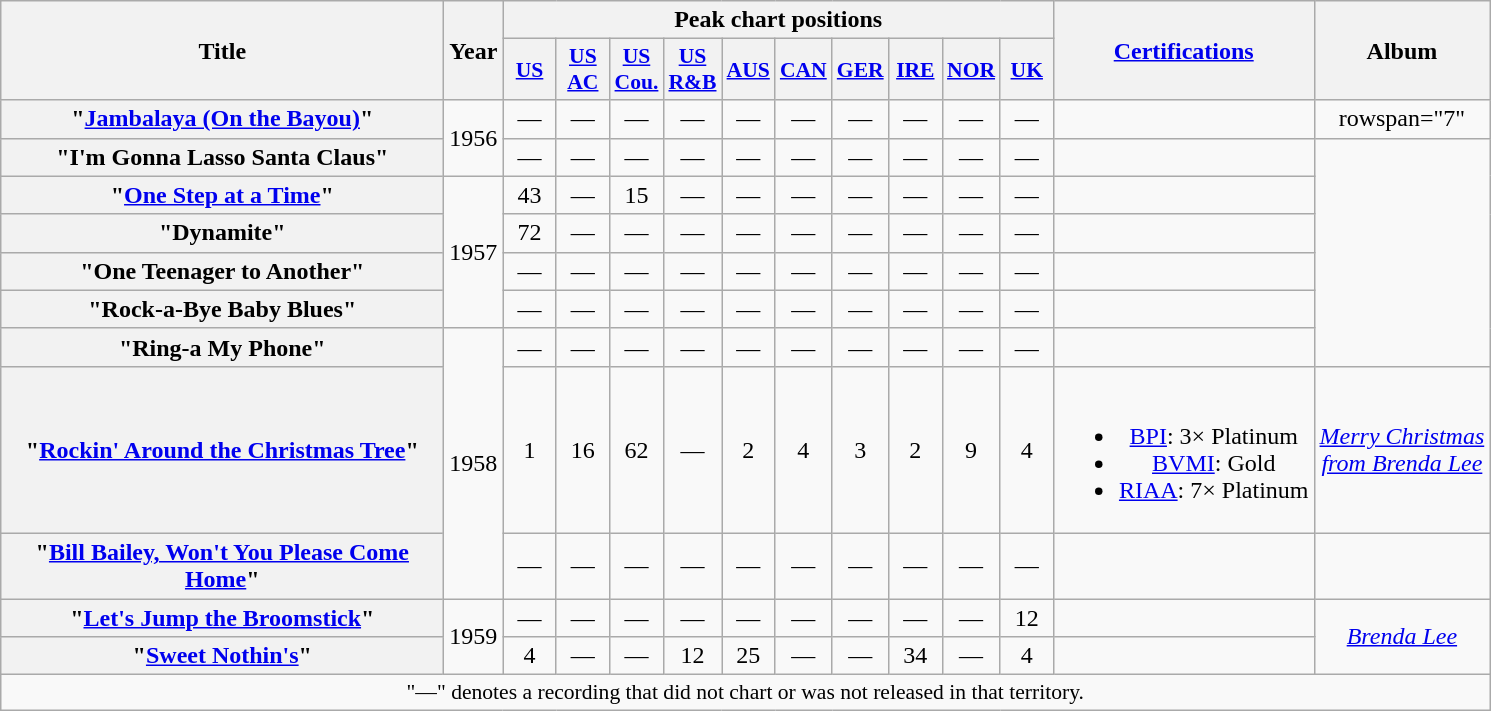<table class="wikitable plainrowheaders" style="text-align:center;" border="1">
<tr>
<th scope="col" rowspan="2" style="width:18em;">Title</th>
<th scope="col" rowspan="2">Year</th>
<th scope="col" colspan="10">Peak chart positions</th>
<th scope="col" rowspan="2"><a href='#'>Certifications</a></th>
<th scope="col" rowspan="2">Album</th>
</tr>
<tr>
<th scope="col" style="width:2em;font-size:90%;"><a href='#'>US</a><br></th>
<th scope="col" style="width:2em;font-size:90%;"><a href='#'>US AC</a><br></th>
<th scope="col" style="width:2em;font-size:90%;"><a href='#'>US<br>Cou.</a><br></th>
<th scope="col" style="width:2em;font-size:90%;"><a href='#'>US<br>R&B</a><br></th>
<th scope="col" style="width:2em;font-size:90%;"><a href='#'>AUS</a><br></th>
<th scope="col" style="width:2em;font-size:90%;"><a href='#'>CAN</a><br></th>
<th scope="col" style="width:2em;font-size:90%;"><a href='#'>GER</a><br></th>
<th scope="col" style="width:2em;font-size:90%;"><a href='#'>IRE</a><br></th>
<th scope="col" style="width:2em;font-size:90%;"><a href='#'>NOR</a><br></th>
<th scope="col" style="width:2em;font-size:90%;"><a href='#'>UK</a><br></th>
</tr>
<tr>
<th scope="row">"<a href='#'>Jambalaya (On the Bayou)</a>"</th>
<td rowspan="2">1956</td>
<td>—</td>
<td>—</td>
<td>—</td>
<td>—</td>
<td>—</td>
<td>—</td>
<td>—</td>
<td>—</td>
<td>—</td>
<td>—</td>
<td></td>
<td>rowspan="7" </td>
</tr>
<tr>
<th scope="row">"I'm Gonna Lasso Santa Claus"</th>
<td>—</td>
<td>—</td>
<td>—</td>
<td>—</td>
<td>—</td>
<td>—</td>
<td>—</td>
<td>—</td>
<td>—</td>
<td>—</td>
<td></td>
</tr>
<tr>
<th scope="row">"<a href='#'>One Step at a Time</a>"</th>
<td rowspan="4">1957</td>
<td>43</td>
<td>—</td>
<td>15</td>
<td>—</td>
<td>—</td>
<td>—</td>
<td>—</td>
<td>—</td>
<td>—</td>
<td>—</td>
<td></td>
</tr>
<tr>
<th scope="row">"Dynamite"</th>
<td>72</td>
<td>—</td>
<td>—</td>
<td>—</td>
<td>—</td>
<td>—</td>
<td>—</td>
<td>—</td>
<td>—</td>
<td>—</td>
<td></td>
</tr>
<tr>
<th scope="row">"One Teenager to Another"</th>
<td>—</td>
<td>—</td>
<td>—</td>
<td>—</td>
<td>—</td>
<td>—</td>
<td>—</td>
<td>—</td>
<td>—</td>
<td>—</td>
<td></td>
</tr>
<tr>
<th scope="row">"Rock-a-Bye Baby Blues"</th>
<td>—</td>
<td>—</td>
<td>—</td>
<td>—</td>
<td>—</td>
<td>—</td>
<td>—</td>
<td>—</td>
<td>—</td>
<td>—</td>
<td></td>
</tr>
<tr>
<th scope="row">"Ring-a My Phone"</th>
<td rowspan="3">1958</td>
<td>—</td>
<td>—</td>
<td>—</td>
<td>—</td>
<td>—</td>
<td>—</td>
<td>—</td>
<td>—</td>
<td>—</td>
<td>—</td>
<td></td>
</tr>
<tr>
<th scope="row">"<a href='#'>Rockin' Around the Christmas Tree</a>"</th>
<td>1</td>
<td>16</td>
<td>62</td>
<td>—</td>
<td>2</td>
<td>4</td>
<td>3</td>
<td>2<br></td>
<td>9</td>
<td>4</td>
<td><br><ul><li><a href='#'>BPI</a>: 3× Platinum</li><li><a href='#'>BVMI</a>: Gold</li><li><a href='#'>RIAA</a>: 7× Platinum</li></ul></td>
<td><em><a href='#'>Merry Christmas<br>from Brenda Lee</a></em></td>
</tr>
<tr>
<th scope="row">"<a href='#'>Bill Bailey, Won't You Please Come<br>Home</a>"</th>
<td>—</td>
<td>—</td>
<td>—</td>
<td>—</td>
<td>—</td>
<td>—</td>
<td>—</td>
<td>—</td>
<td>—</td>
<td>—</td>
<td></td>
<td></td>
</tr>
<tr>
<th scope="row">"<a href='#'>Let's Jump the Broomstick</a>"</th>
<td rowspan="2">1959</td>
<td>—</td>
<td>—</td>
<td>—</td>
<td>—</td>
<td>—</td>
<td>—</td>
<td>—</td>
<td>—</td>
<td>—</td>
<td>12</td>
<td></td>
<td rowspan="2"><em><a href='#'>Brenda Lee</a></em></td>
</tr>
<tr>
<th scope="row">"<a href='#'>Sweet Nothin's</a>"</th>
<td>4</td>
<td>—</td>
<td>—</td>
<td>12</td>
<td>25</td>
<td>—</td>
<td>—</td>
<td>34</td>
<td>—</td>
<td>4</td>
<td></td>
</tr>
<tr>
<td colspan="14" style="font-size:90%">"—" denotes a recording that did not chart or was not released in that territory.</td>
</tr>
</table>
